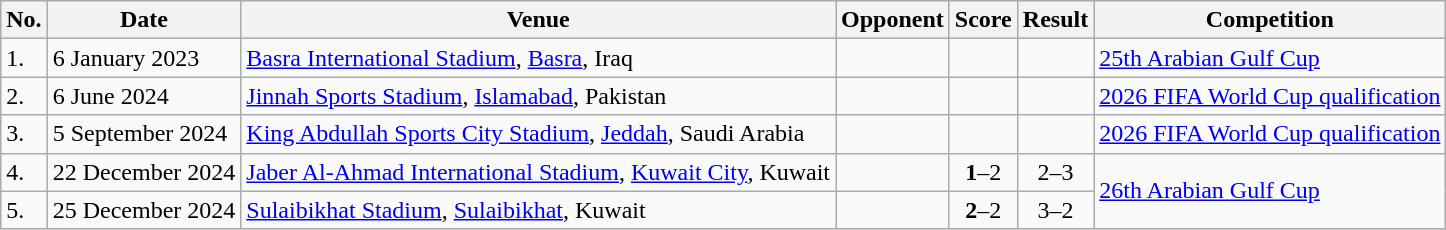<table class="wikitable">
<tr>
<th>No.</th>
<th>Date</th>
<th>Venue</th>
<th>Opponent</th>
<th>Score</th>
<th>Result</th>
<th>Competition</th>
</tr>
<tr>
<td>1.</td>
<td>6 January 2023</td>
<td><a href='#'>Basra International Stadium</a>, <a href='#'>Basra</a>, Iraq</td>
<td></td>
<td></td>
<td></td>
<td><a href='#'>25th Arabian Gulf Cup</a></td>
</tr>
<tr>
<td>2.</td>
<td>6 June 2024</td>
<td><a href='#'>Jinnah Sports Stadium</a>, <a href='#'>Islamabad</a>, Pakistan</td>
<td></td>
<td></td>
<td></td>
<td><a href='#'>2026 FIFA World Cup qualification</a></td>
</tr>
<tr>
<td>3.</td>
<td>5 September 2024</td>
<td><a href='#'>King Abdullah Sports City Stadium</a>, <a href='#'>Jeddah</a>, Saudi Arabia</td>
<td></td>
<td></td>
<td></td>
<td><a href='#'>2026 FIFA World Cup qualification</a></td>
</tr>
<tr>
<td>4.</td>
<td>22 December 2024</td>
<td><a href='#'>Jaber Al-Ahmad International Stadium</a>, <a href='#'>Kuwait City</a>, Kuwait</td>
<td></td>
<td align="center"><strong>1</strong>–2</td>
<td align="center">2–3</td>
<td rowspan=2><a href='#'>26th Arabian Gulf Cup</a></td>
</tr>
<tr>
<td>5.</td>
<td>25 December 2024</td>
<td><a href='#'>Sulaibikhat Stadium</a>, <a href='#'>Sulaibikhat</a>, Kuwait</td>
<td></td>
<td align="center"><strong>2</strong>–2</td>
<td align="center">3–2</td>
</tr>
</table>
